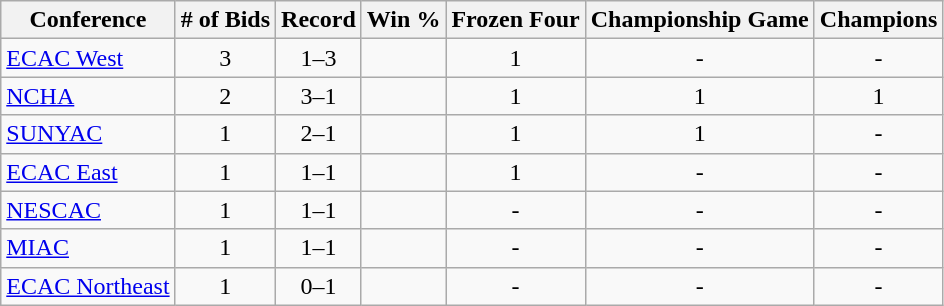<table class="wikitable sortable">
<tr>
<th>Conference</th>
<th># of Bids</th>
<th>Record</th>
<th>Win %</th>
<th>Frozen Four</th>
<th>Championship Game</th>
<th>Champions</th>
</tr>
<tr align="center">
<td align="left"><a href='#'>ECAC West</a></td>
<td>3</td>
<td>1–3</td>
<td></td>
<td>1</td>
<td>-</td>
<td>-</td>
</tr>
<tr align="center">
<td align="left"><a href='#'>NCHA</a></td>
<td>2</td>
<td>3–1</td>
<td></td>
<td>1</td>
<td>1</td>
<td>1</td>
</tr>
<tr align="center">
<td align="left"><a href='#'>SUNYAC</a></td>
<td>1</td>
<td>2–1</td>
<td></td>
<td>1</td>
<td>1</td>
<td>-</td>
</tr>
<tr align="center">
<td align="left"><a href='#'>ECAC East</a></td>
<td>1</td>
<td>1–1</td>
<td></td>
<td>1</td>
<td>-</td>
<td>-</td>
</tr>
<tr align="center">
<td align="left"><a href='#'>NESCAC</a></td>
<td>1</td>
<td>1–1</td>
<td></td>
<td>-</td>
<td>-</td>
<td>-</td>
</tr>
<tr align="center">
<td align="left"><a href='#'>MIAC</a></td>
<td>1</td>
<td>1–1</td>
<td></td>
<td>-</td>
<td>-</td>
<td>-</td>
</tr>
<tr align="center">
<td align="left"><a href='#'>ECAC Northeast</a></td>
<td>1</td>
<td>0–1</td>
<td></td>
<td>-</td>
<td>-</td>
<td>-</td>
</tr>
</table>
